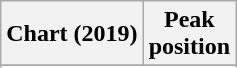<table class="wikitable sortable plainrowheaders" style="text-align:center">
<tr>
<th>Chart (2019)</th>
<th>Peak<br>position</th>
</tr>
<tr>
</tr>
<tr>
</tr>
<tr>
</tr>
<tr>
</tr>
<tr>
</tr>
<tr>
</tr>
<tr>
</tr>
<tr>
</tr>
<tr>
</tr>
<tr>
</tr>
<tr>
</tr>
</table>
